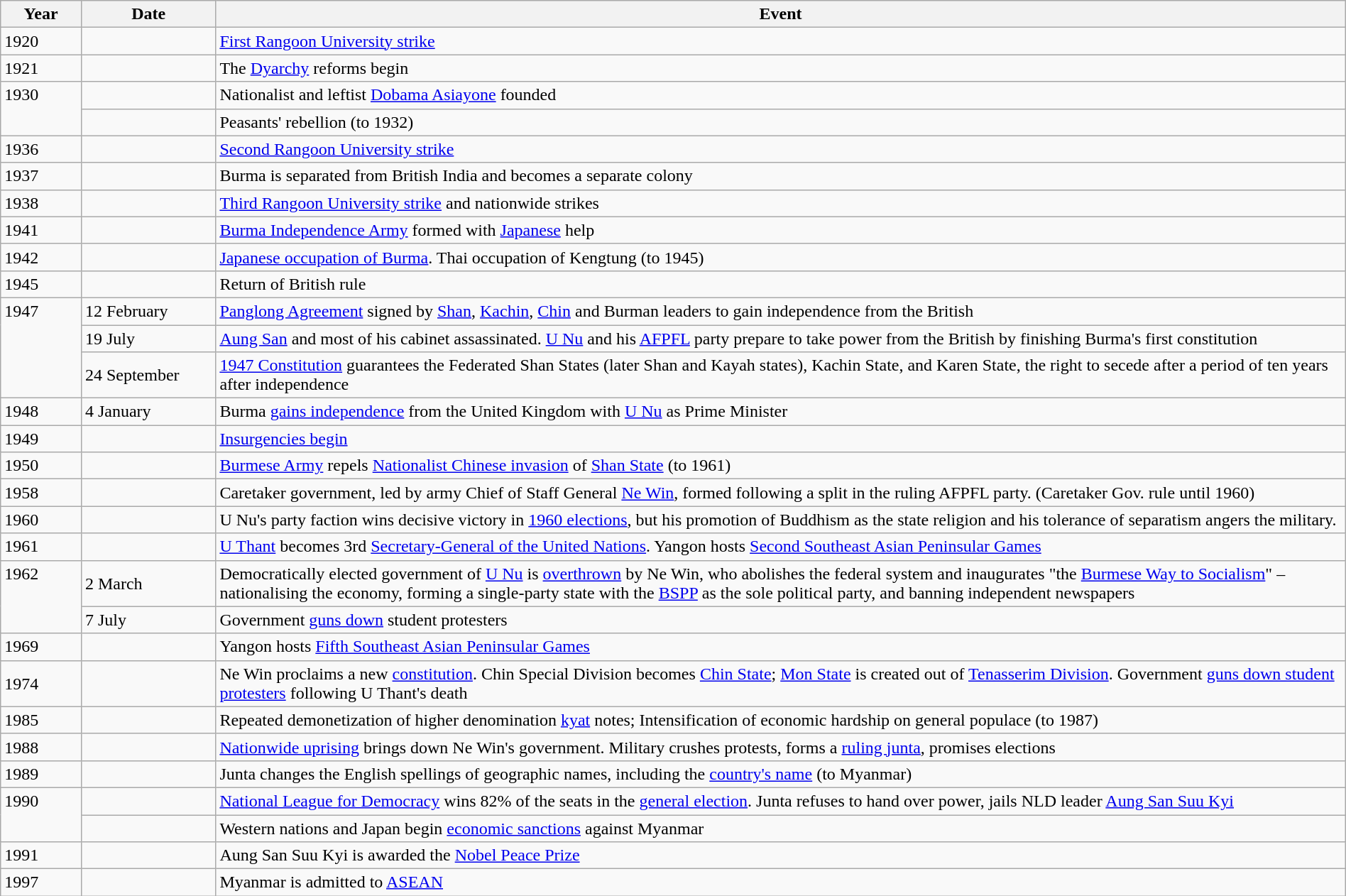<table class="wikitable" width="100%">
<tr>
<th style="width:6%">Year</th>
<th style="width:10%">Date</th>
<th>Event</th>
</tr>
<tr>
<td>1920</td>
<td></td>
<td><a href='#'>First Rangoon University strike</a></td>
</tr>
<tr>
<td>1921</td>
<td></td>
<td>The <a href='#'>Dyarchy</a> reforms begin</td>
</tr>
<tr>
<td rowspan="2" valign="top">1930</td>
<td></td>
<td>Nationalist and leftist <a href='#'>Dobama Asiayone</a> founded</td>
</tr>
<tr>
<td></td>
<td>Peasants' rebellion (to 1932)</td>
</tr>
<tr>
<td>1936</td>
<td></td>
<td><a href='#'>Second Rangoon University strike</a></td>
</tr>
<tr>
<td>1937</td>
<td></td>
<td>Burma is separated from British India and becomes a separate colony</td>
</tr>
<tr>
<td>1938</td>
<td></td>
<td><a href='#'>Third Rangoon University strike</a> and nationwide strikes</td>
</tr>
<tr>
<td>1941</td>
<td></td>
<td><a href='#'>Burma Independence Army</a> formed with <a href='#'>Japanese</a> help</td>
</tr>
<tr>
<td>1942</td>
<td></td>
<td><a href='#'>Japanese occupation of Burma</a>.  Thai occupation of Kengtung (to 1945)</td>
</tr>
<tr>
<td>1945</td>
<td></td>
<td>Return of British rule</td>
</tr>
<tr>
<td rowspan="3" valign="top">1947</td>
<td>12 February</td>
<td><a href='#'>Panglong Agreement</a> signed by <a href='#'>Shan</a>, <a href='#'>Kachin</a>, <a href='#'>Chin</a> and Burman leaders to gain independence from the British</td>
</tr>
<tr>
<td>19 July</td>
<td><a href='#'>Aung San</a> and most of his cabinet assassinated. <a href='#'>U Nu</a> and his <a href='#'>AFPFL</a> party prepare to take power from the British by finishing Burma's first constitution</td>
</tr>
<tr>
<td>24 September</td>
<td><a href='#'>1947 Constitution</a> guarantees the Federated Shan States (later Shan and Kayah states), Kachin State, and Karen State, the right to secede after a period of ten years after independence</td>
</tr>
<tr>
<td>1948</td>
<td>4 January</td>
<td>Burma <a href='#'>gains independence</a> from the United Kingdom with <a href='#'>U Nu</a> as Prime Minister</td>
</tr>
<tr>
<td>1949</td>
<td></td>
<td><a href='#'>Insurgencies begin</a></td>
</tr>
<tr>
<td>1950</td>
<td></td>
<td><a href='#'>Burmese Army</a> repels <a href='#'>Nationalist Chinese invasion</a> of <a href='#'>Shan State</a> (to 1961)</td>
</tr>
<tr>
<td>1958</td>
<td></td>
<td>Caretaker government, led by army Chief of Staff General <a href='#'>Ne Win</a>, formed following a split in the ruling AFPFL party. (Caretaker Gov. rule until 1960)</td>
</tr>
<tr>
<td>1960</td>
<td></td>
<td>U Nu's party faction wins decisive victory in <a href='#'>1960 elections</a>, but his promotion of Buddhism as the state religion and his tolerance of separatism angers the military.</td>
</tr>
<tr>
<td>1961</td>
<td></td>
<td><a href='#'>U Thant</a> becomes 3rd <a href='#'>Secretary-General of the United Nations</a>.  Yangon hosts <a href='#'>Second Southeast Asian Peninsular Games</a></td>
</tr>
<tr>
<td rowspan="2" valign="top">1962</td>
<td>2 March</td>
<td>Democratically elected government of <a href='#'>U Nu</a> is <a href='#'>overthrown</a> by Ne Win, who abolishes the federal system and inaugurates "the <a href='#'>Burmese Way to Socialism</a>" – nationalising the economy, forming a single-party state with the <a href='#'>BSPP</a> as the sole political party, and banning independent newspapers</td>
</tr>
<tr>
<td>7 July</td>
<td>Government <a href='#'>guns down</a> student protesters</td>
</tr>
<tr>
<td>1969</td>
<td></td>
<td>Yangon hosts <a href='#'>Fifth Southeast Asian Peninsular Games</a></td>
</tr>
<tr>
<td>1974</td>
<td></td>
<td>Ne Win proclaims a new <a href='#'>constitution</a>.  Chin Special Division becomes <a href='#'>Chin State</a>; <a href='#'>Mon State</a> is created out of <a href='#'>Tenasserim Division</a>.  Government <a href='#'>guns down student protesters</a> following U Thant's death</td>
</tr>
<tr>
<td>1985</td>
<td></td>
<td>Repeated demonetization of higher denomination <a href='#'>kyat</a> notes; Intensification of economic hardship on general populace (to 1987)</td>
</tr>
<tr>
<td>1988</td>
<td></td>
<td><a href='#'>Nationwide uprising</a> brings down Ne Win's government.  Military crushes protests, forms a <a href='#'>ruling junta</a>, promises elections</td>
</tr>
<tr>
<td>1989</td>
<td></td>
<td>Junta changes the English spellings of geographic names, including the <a href='#'>country's name</a> (to Myanmar)</td>
</tr>
<tr>
<td rowspan="2" valign="top">1990</td>
<td></td>
<td><a href='#'>National League for Democracy</a> wins 82% of the seats in the <a href='#'>general election</a>.  Junta refuses to hand over power, jails NLD leader <a href='#'>Aung San Suu Kyi</a></td>
</tr>
<tr>
<td></td>
<td>Western nations and Japan begin <a href='#'>economic sanctions</a> against Myanmar</td>
</tr>
<tr>
<td>1991</td>
<td></td>
<td>Aung San Suu Kyi is awarded the <a href='#'>Nobel Peace Prize</a></td>
</tr>
<tr>
<td>1997</td>
<td></td>
<td>Myanmar is admitted to <a href='#'>ASEAN</a></td>
</tr>
</table>
